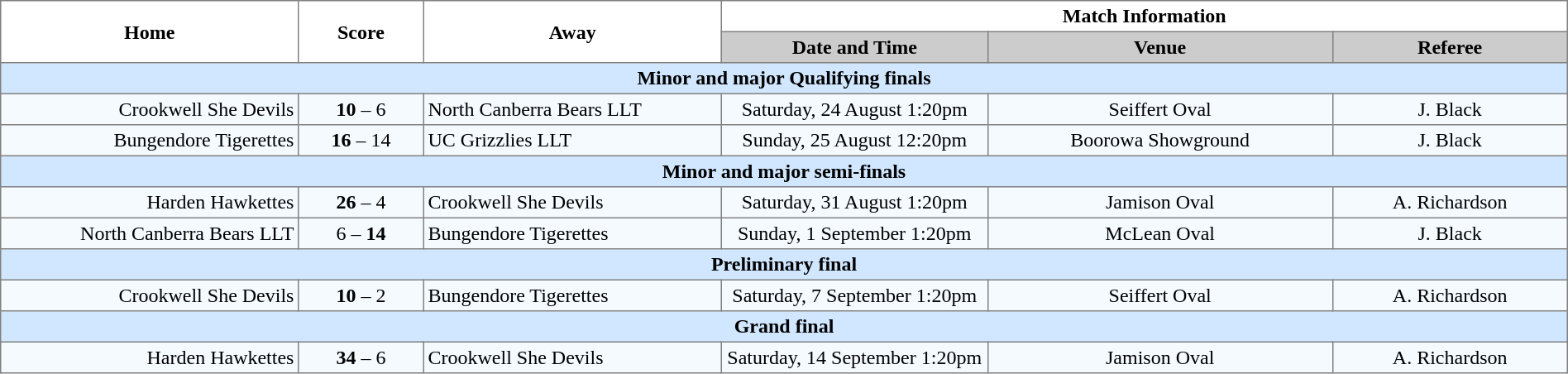<table border="1" cellpadding="3" cellspacing="0" width="100%" style="border-collapse:collapse;  text-align:center;">
<tr>
<th rowspan="2" width="19%">Home</th>
<th rowspan="2" width="8%">Score</th>
<th rowspan="2" width="19%">Away</th>
<th colspan="3">Match Information</th>
</tr>
<tr bgcolor="#CCCCCC">
<th width="17%">Date and Time</th>
<th width="22%">Venue</th>
<th width="50%">Referee</th>
</tr>
<tr style="background:#d0e7ff;">
<td colspan="6"><strong>Minor and major Qualifying finals</strong></td>
</tr>
<tr style="text-align:center; background:#f5faff;">
<td align="right">Crookwell She Devils </td>
<td><strong>10</strong> – 6</td>
<td align="left"> North Canberra Bears LLT</td>
<td>Saturday, 24 August 1:20pm</td>
<td>Seiffert Oval</td>
<td>J. Black</td>
</tr>
<tr style="text-align:center; background:#f5faff;">
<td align="right">Bungendore Tigerettes </td>
<td><strong>16</strong> – 14</td>
<td align="left"> UC Grizzlies LLT</td>
<td>Sunday, 25 August 12:20pm</td>
<td>Boorowa Showground</td>
<td>J. Black</td>
</tr>
<tr style="background:#d0e7ff;">
<td colspan="6"><strong>Minor and major semi-finals</strong></td>
</tr>
<tr style="text-align:center; background:#f5faff;">
<td align="right">Harden Hawkettes </td>
<td><strong>26</strong> – 4</td>
<td align="left"> Crookwell She Devils</td>
<td>Saturday, 31 August 1:20pm</td>
<td>Jamison Oval</td>
<td>A. Richardson</td>
</tr>
<tr style="text-align:center; background:#f5faff;">
<td align="right">North Canberra Bears LLT </td>
<td>6 – <strong>14</strong></td>
<td align="left"> Bungendore Tigerettes</td>
<td>Sunday, 1 September 1:20pm</td>
<td>McLean Oval</td>
<td>J. Black</td>
</tr>
<tr style="background:#d0e7ff;">
<td colspan="6"><strong>Preliminary final</strong></td>
</tr>
<tr style="text-align:center; background:#f5faff;">
<td align="right">Crookwell She Devils </td>
<td><strong>10</strong> – 2</td>
<td align="left"> Bungendore Tigerettes</td>
<td>Saturday, 7 September 1:20pm</td>
<td>Seiffert Oval</td>
<td>A. Richardson</td>
</tr>
<tr style="background:#d0e7ff;">
<td colspan="6"><strong>Grand final</strong></td>
</tr>
<tr style="text-align:center; background:#f5faff;">
<td align="right">Harden Hawkettes </td>
<td><strong>34</strong> – 6</td>
<td align="left"> Crookwell She Devils</td>
<td>Saturday, 14 September 1:20pm</td>
<td>Jamison Oval</td>
<td>A. Richardson</td>
</tr>
</table>
